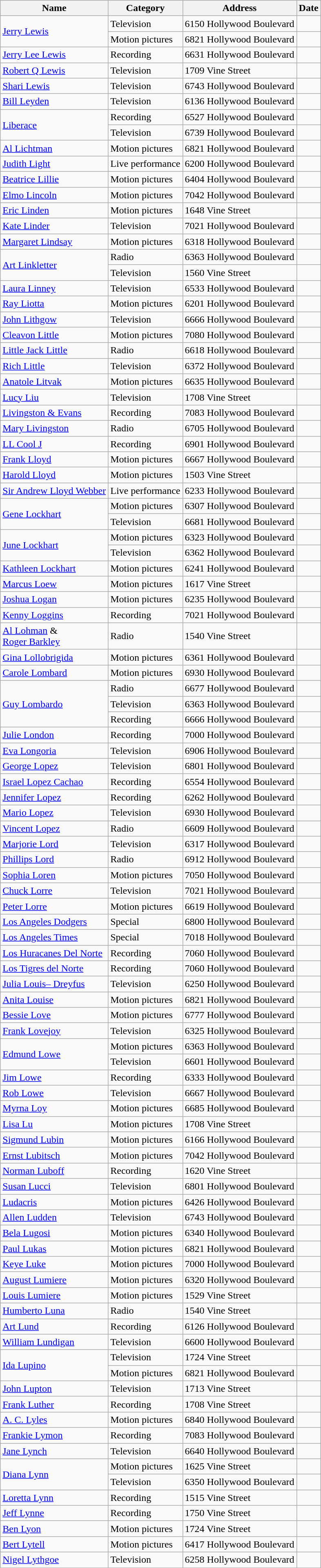<table class="wikitable sortable" style= "font-size: 100%">
<tr>
<th>Name</th>
<th>Category</th>
<th>Address</th>
<th>Date</th>
</tr>
<tr>
<td rowspan="2"><a href='#'>Jerry Lewis</a></td>
<td>Television</td>
<td>6150 Hollywood Boulevard</td>
<td></td>
</tr>
<tr>
<td>Motion pictures</td>
<td>6821 Hollywood Boulevard</td>
<td></td>
</tr>
<tr>
<td><a href='#'>Jerry Lee Lewis</a></td>
<td>Recording</td>
<td>6631 Hollywood Boulevard</td>
<td></td>
</tr>
<tr>
<td><a href='#'>Robert Q Lewis</a></td>
<td>Television</td>
<td>1709 Vine Street</td>
<td></td>
</tr>
<tr>
<td><a href='#'>Shari Lewis</a></td>
<td>Television</td>
<td>6743 Hollywood Boulevard</td>
<td></td>
</tr>
<tr>
<td><a href='#'>Bill Leyden</a></td>
<td>Television</td>
<td>6136 Hollywood Boulevard</td>
<td></td>
</tr>
<tr>
<td rowspan="2"><a href='#'>Liberace</a></td>
<td>Recording</td>
<td>6527 Hollywood Boulevard</td>
<td></td>
</tr>
<tr>
<td>Television</td>
<td>6739 Hollywood Boulevard</td>
<td></td>
</tr>
<tr>
<td><a href='#'>Al Lichtman</a></td>
<td>Motion pictures</td>
<td>6821 Hollywood Boulevard</td>
<td></td>
</tr>
<tr>
<td><a href='#'>Judith Light</a></td>
<td>Live performance</td>
<td>6200 Hollywood Boulevard</td>
<td></td>
</tr>
<tr>
<td><a href='#'>Beatrice Lillie</a></td>
<td>Motion pictures</td>
<td>6404 Hollywood Boulevard</td>
<td></td>
</tr>
<tr>
<td><a href='#'>Elmo Lincoln</a></td>
<td>Motion pictures</td>
<td>7042 Hollywood Boulevard</td>
<td></td>
</tr>
<tr>
<td><a href='#'>Eric Linden</a></td>
<td>Motion pictures</td>
<td>1648 Vine Street</td>
<td></td>
</tr>
<tr>
<td><a href='#'>Kate Linder</a></td>
<td>Television</td>
<td>7021 Hollywood Boulevard</td>
<td></td>
</tr>
<tr>
<td><a href='#'>Margaret Lindsay</a></td>
<td>Motion pictures</td>
<td>6318 Hollywood Boulevard</td>
<td></td>
</tr>
<tr>
<td rowspan="2"><a href='#'>Art Linkletter</a></td>
<td>Radio</td>
<td>6363 Hollywood Boulevard</td>
<td></td>
</tr>
<tr>
<td>Television</td>
<td>1560 Vine Street</td>
<td></td>
</tr>
<tr>
<td><a href='#'>Laura Linney</a></td>
<td>Television</td>
<td>6533 Hollywood Boulevard</td>
<td></td>
</tr>
<tr>
<td><a href='#'>Ray Liotta</a></td>
<td>Motion pictures</td>
<td>6201 Hollywood Boulevard</td>
<td></td>
</tr>
<tr>
<td><a href='#'>John Lithgow</a></td>
<td>Television</td>
<td>6666 Hollywood Boulevard</td>
<td></td>
</tr>
<tr>
<td><a href='#'>Cleavon Little</a></td>
<td>Motion pictures</td>
<td>7080 Hollywood Boulevard</td>
<td></td>
</tr>
<tr>
<td><a href='#'>Little Jack Little</a></td>
<td>Radio</td>
<td>6618 Hollywood Boulevard</td>
<td></td>
</tr>
<tr>
<td><a href='#'>Rich Little</a></td>
<td>Television</td>
<td>6372 Hollywood Boulevard</td>
<td></td>
</tr>
<tr>
<td><a href='#'>Anatole Litvak</a></td>
<td>Motion pictures</td>
<td>6635 Hollywood Boulevard</td>
<td></td>
</tr>
<tr>
<td><a href='#'>Lucy Liu</a></td>
<td>Television</td>
<td>1708 Vine Street</td>
<td></td>
</tr>
<tr>
<td><a href='#'>Livingston & Evans</a></td>
<td>Recording</td>
<td>7083 Hollywood Boulevard</td>
<td></td>
</tr>
<tr>
<td><a href='#'>Mary Livingston</a><br></td>
<td>Radio</td>
<td>6705 Hollywood Boulevard</td>
<td></td>
</tr>
<tr>
<td><a href='#'>LL Cool J</a></td>
<td>Recording</td>
<td>6901 Hollywood Boulevard</td>
<td></td>
</tr>
<tr>
<td><a href='#'>Frank Lloyd</a></td>
<td>Motion pictures</td>
<td>6667 Hollywood Boulevard</td>
<td></td>
</tr>
<tr>
<td><a href='#'>Harold Lloyd</a></td>
<td>Motion pictures</td>
<td>1503 Vine Street</td>
<td></td>
</tr>
<tr>
<td><a href='#'>Sir Andrew Lloyd Webber</a></td>
<td>Live performance</td>
<td>6233 Hollywood Boulevard</td>
<td></td>
</tr>
<tr>
<td rowspan="2"><a href='#'>Gene Lockhart</a></td>
<td>Motion pictures</td>
<td>6307 Hollywood Boulevard</td>
<td></td>
</tr>
<tr>
<td>Television</td>
<td>6681 Hollywood Boulevard</td>
<td></td>
</tr>
<tr>
<td rowspan="2"><a href='#'>June Lockhart</a></td>
<td>Motion pictures</td>
<td>6323 Hollywood Boulevard</td>
<td></td>
</tr>
<tr>
<td>Television</td>
<td>6362 Hollywood Boulevard</td>
<td></td>
</tr>
<tr>
<td><a href='#'>Kathleen Lockhart</a></td>
<td>Motion pictures</td>
<td>6241 Hollywood Boulevard</td>
<td></td>
</tr>
<tr>
<td><a href='#'>Marcus Loew</a></td>
<td>Motion pictures</td>
<td>1617 Vine Street</td>
<td></td>
</tr>
<tr>
<td><a href='#'>Joshua Logan</a></td>
<td>Motion pictures</td>
<td>6235 Hollywood Boulevard</td>
<td></td>
</tr>
<tr>
<td><a href='#'>Kenny Loggins</a></td>
<td>Recording</td>
<td>7021 Hollywood Boulevard</td>
<td></td>
</tr>
<tr>
<td><a href='#'>Al Lohman</a> &<br><a href='#'>Roger Barkley</a></td>
<td>Radio</td>
<td>1540 Vine Street</td>
<td></td>
</tr>
<tr>
<td><a href='#'>Gina Lollobrigida</a></td>
<td>Motion pictures</td>
<td>6361 Hollywood Boulevard</td>
<td></td>
</tr>
<tr>
<td><a href='#'>Carole Lombard</a></td>
<td>Motion pictures</td>
<td>6930 Hollywood Boulevard</td>
<td></td>
</tr>
<tr>
<td rowspan="3"><a href='#'>Guy Lombardo</a></td>
<td>Radio</td>
<td>6677 Hollywood Boulevard</td>
<td></td>
</tr>
<tr>
<td>Television</td>
<td>6363 Hollywood Boulevard</td>
<td></td>
</tr>
<tr>
<td>Recording</td>
<td>6666 Hollywood Boulevard</td>
<td></td>
</tr>
<tr>
<td><a href='#'>Julie London</a></td>
<td>Recording</td>
<td>7000 Hollywood Boulevard</td>
<td></td>
</tr>
<tr>
<td><a href='#'>Eva Longoria</a></td>
<td>Television</td>
<td>6906 Hollywood Boulevard</td>
<td></td>
</tr>
<tr>
<td><a href='#'>George Lopez</a></td>
<td>Television</td>
<td>6801 Hollywood Boulevard</td>
<td></td>
</tr>
<tr>
<td><a href='#'>Israel Lopez Cachao</a></td>
<td>Recording</td>
<td>6554 Hollywood Boulevard</td>
<td></td>
</tr>
<tr>
<td><a href='#'>Jennifer Lopez</a></td>
<td>Recording</td>
<td>6262 Hollywood Boulevard</td>
<td></td>
</tr>
<tr>
<td><a href='#'>Mario Lopez</a></td>
<td>Television</td>
<td>6930 Hollywood Boulevard</td>
<td></td>
</tr>
<tr>
<td><a href='#'>Vincent Lopez</a></td>
<td>Radio</td>
<td>6609 Hollywood Boulevard</td>
<td></td>
</tr>
<tr>
<td><a href='#'>Marjorie Lord</a></td>
<td>Television</td>
<td>6317 Hollywood Boulevard</td>
<td></td>
</tr>
<tr>
<td><a href='#'>Phillips Lord</a></td>
<td>Radio</td>
<td>6912 Hollywood Boulevard</td>
<td></td>
</tr>
<tr>
<td><a href='#'>Sophia Loren</a></td>
<td>Motion pictures</td>
<td>7050 Hollywood Boulevard</td>
<td></td>
</tr>
<tr>
<td><a href='#'>Chuck Lorre</a></td>
<td>Television</td>
<td>7021 Hollywood Boulevard</td>
<td></td>
</tr>
<tr>
<td><a href='#'>Peter Lorre</a></td>
<td>Motion pictures</td>
<td>6619 Hollywood Boulevard</td>
<td></td>
</tr>
<tr>
<td><a href='#'>Los Angeles Dodgers</a></td>
<td>Special</td>
<td>6800 Hollywood Boulevard</td>
<td></td>
</tr>
<tr>
<td><a href='#'>Los Angeles Times</a></td>
<td>Special</td>
<td>7018 Hollywood Boulevard</td>
<td></td>
</tr>
<tr>
<td><a href='#'>Los Huracanes Del Norte</a></td>
<td>Recording</td>
<td>7060 Hollywood Boulevard</td>
<td></td>
</tr>
<tr>
<td><a href='#'>Los Tigres del Norte</a></td>
<td>Recording</td>
<td>7060 Hollywood Boulevard</td>
<td></td>
</tr>
<tr>
<td><a href='#'>Julia Louis– Dreyfus</a></td>
<td>Television</td>
<td>6250 Hollywood Boulevard</td>
<td></td>
</tr>
<tr>
<td><a href='#'>Anita Louise</a></td>
<td>Motion pictures</td>
<td>6821 Hollywood Boulevard</td>
<td></td>
</tr>
<tr>
<td><a href='#'>Bessie Love</a></td>
<td>Motion pictures</td>
<td>6777 Hollywood Boulevard</td>
<td></td>
</tr>
<tr>
<td><a href='#'>Frank Lovejoy</a></td>
<td>Television</td>
<td>6325 Hollywood Boulevard</td>
<td></td>
</tr>
<tr>
<td rowspan="2"><a href='#'>Edmund Lowe</a></td>
<td>Motion pictures</td>
<td>6363 Hollywood Boulevard</td>
<td></td>
</tr>
<tr>
<td>Television</td>
<td>6601 Hollywood Boulevard</td>
<td></td>
</tr>
<tr>
<td><a href='#'>Jim Lowe</a></td>
<td>Recording</td>
<td>6333 Hollywood Boulevard</td>
<td></td>
</tr>
<tr>
<td><a href='#'>Rob Lowe</a></td>
<td>Television</td>
<td>6667 Hollywood Boulevard</td>
<td></td>
</tr>
<tr>
<td><a href='#'>Myrna Loy</a></td>
<td>Motion pictures</td>
<td>6685 Hollywood Boulevard</td>
<td></td>
</tr>
<tr>
<td><a href='#'>Lisa Lu</a></td>
<td>Motion pictures</td>
<td>1708 Vine Street</td>
<td></td>
</tr>
<tr>
<td><a href='#'>Sigmund Lubin</a></td>
<td>Motion pictures</td>
<td>6166 Hollywood Boulevard</td>
<td></td>
</tr>
<tr>
<td><a href='#'>Ernst Lubitsch</a></td>
<td>Motion pictures</td>
<td>7042 Hollywood Boulevard</td>
<td></td>
</tr>
<tr>
<td><a href='#'>Norman Luboff</a></td>
<td>Recording</td>
<td>1620 Vine Street</td>
<td></td>
</tr>
<tr>
<td><a href='#'>Susan Lucci</a></td>
<td>Television</td>
<td>6801 Hollywood Boulevard</td>
<td></td>
</tr>
<tr>
<td><a href='#'>Ludacris</a></td>
<td>Motion pictures</td>
<td>6426 Hollywood Boulevard</td>
<td></td>
</tr>
<tr>
<td><a href='#'>Allen Ludden</a></td>
<td>Television</td>
<td>6743 Hollywood Boulevard</td>
<td></td>
</tr>
<tr>
<td><a href='#'>Bela Lugosi</a></td>
<td>Motion pictures</td>
<td>6340 Hollywood Boulevard</td>
<td></td>
</tr>
<tr>
<td><a href='#'>Paul Lukas</a></td>
<td>Motion pictures</td>
<td>6821 Hollywood Boulevard</td>
<td></td>
</tr>
<tr>
<td><a href='#'>Keye Luke</a></td>
<td>Motion pictures</td>
<td>7000 Hollywood Boulevard</td>
<td></td>
</tr>
<tr>
<td><a href='#'>August Lumiere</a></td>
<td>Motion pictures</td>
<td>6320 Hollywood Boulevard</td>
<td></td>
</tr>
<tr>
<td><a href='#'>Louis Lumiere</a></td>
<td>Motion pictures</td>
<td>1529 Vine Street</td>
<td></td>
</tr>
<tr>
<td><a href='#'>Humberto Luna</a></td>
<td>Radio</td>
<td>1540 Vine Street</td>
<td></td>
</tr>
<tr>
<td><a href='#'>Art Lund</a></td>
<td>Recording</td>
<td>6126 Hollywood Boulevard</td>
<td></td>
</tr>
<tr>
<td><a href='#'>William Lundigan</a></td>
<td>Television</td>
<td>6600 Hollywood Boulevard</td>
<td></td>
</tr>
<tr>
<td rowspan="2"><a href='#'>Ida Lupino</a></td>
<td>Television</td>
<td>1724 Vine Street</td>
<td></td>
</tr>
<tr>
<td>Motion pictures</td>
<td>6821 Hollywood Boulevard</td>
<td></td>
</tr>
<tr>
<td><a href='#'>John Lupton</a></td>
<td>Television</td>
<td>1713 Vine Street</td>
<td></td>
</tr>
<tr>
<td><a href='#'>Frank Luther</a></td>
<td>Recording</td>
<td>1708 Vine Street</td>
<td></td>
</tr>
<tr>
<td><a href='#'>A. C. Lyles</a></td>
<td>Motion pictures</td>
<td>6840 Hollywood Boulevard</td>
<td></td>
</tr>
<tr>
<td><a href='#'>Frankie Lymon</a></td>
<td>Recording</td>
<td>7083 Hollywood Boulevard</td>
<td></td>
</tr>
<tr>
<td><a href='#'>Jane Lynch</a></td>
<td>Television</td>
<td>6640 Hollywood Boulevard</td>
<td></td>
</tr>
<tr>
<td rowspan="2"><a href='#'>Diana Lynn</a></td>
<td>Motion pictures</td>
<td>1625 Vine Street</td>
<td></td>
</tr>
<tr>
<td>Television</td>
<td>6350 Hollywood Boulevard</td>
<td></td>
</tr>
<tr>
<td><a href='#'>Loretta Lynn</a></td>
<td>Recording</td>
<td>1515 Vine Street</td>
<td></td>
</tr>
<tr>
<td><a href='#'>Jeff Lynne</a></td>
<td>Recording</td>
<td>1750 Vine Street</td>
<td></td>
</tr>
<tr>
<td><a href='#'>Ben Lyon</a></td>
<td>Motion pictures</td>
<td>1724 Vine Street</td>
<td></td>
</tr>
<tr>
<td><a href='#'>Bert Lytell</a></td>
<td>Motion pictures</td>
<td>6417 Hollywood Boulevard</td>
<td></td>
</tr>
<tr>
<td><a href='#'>Nigel Lythgoe</a></td>
<td>Television</td>
<td>6258 Hollywood Boulevard</td>
<td></td>
</tr>
</table>
